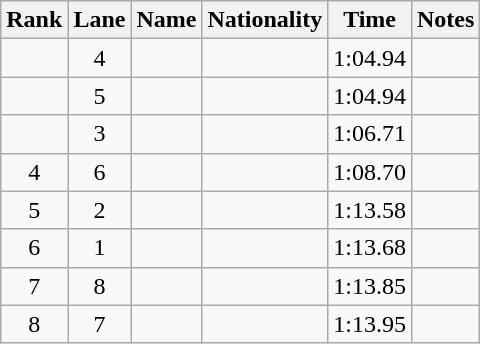<table class="wikitable sortable" style="text-align:center">
<tr>
<th>Rank</th>
<th>Lane</th>
<th>Name</th>
<th>Nationality</th>
<th>Time</th>
<th>Notes</th>
</tr>
<tr>
<td></td>
<td>4</td>
<td align=left></td>
<td align=left></td>
<td>1:04.94</td>
<td></td>
</tr>
<tr>
<td></td>
<td>5</td>
<td align=left></td>
<td align=left></td>
<td>1:04.94</td>
<td></td>
</tr>
<tr>
<td></td>
<td>3</td>
<td align=left></td>
<td align=left></td>
<td>1:06.71</td>
<td></td>
</tr>
<tr>
<td>4</td>
<td>6</td>
<td align=left></td>
<td align=left></td>
<td>1:08.70</td>
<td></td>
</tr>
<tr>
<td>5</td>
<td>2</td>
<td align=left></td>
<td align=left></td>
<td>1:13.58</td>
<td></td>
</tr>
<tr>
<td>6</td>
<td>1</td>
<td align=left></td>
<td align=left></td>
<td>1:13.68</td>
<td></td>
</tr>
<tr>
<td>7</td>
<td>8</td>
<td align=left></td>
<td align=left></td>
<td>1:13.85</td>
<td></td>
</tr>
<tr>
<td>8</td>
<td>7</td>
<td align=left></td>
<td align=left></td>
<td>1:13.95</td>
<td></td>
</tr>
</table>
